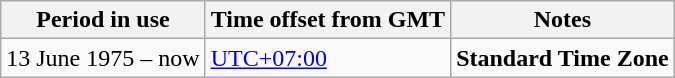<table class="wikitable">
<tr>
<th>Period in use</th>
<th>Time offset from GMT</th>
<th>Notes</th>
</tr>
<tr>
<td>13 June 1975 – now</td>
<td><a href='#'>UTC+07:00</a></td>
<td><strong>Standard Time Zone</strong></td>
</tr>
</table>
